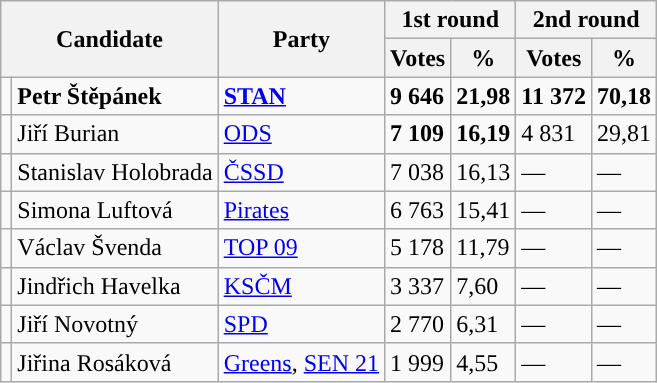<table class="wikitable sortable">
<tr>
<th colspan="2" rowspan="2">Candidate</th>
<th rowspan="2">Party</th>
<th colspan="2">1st round</th>
<th colspan="2">2nd round</th>
</tr>
<tr>
<th>Votes</th>
<th>%</th>
<th>Votes</th>
<th>%</th>
</tr>
<tr>
<td style="background-color:"></td>
<td><strong>Petr Štěpánek</strong></td>
<td><strong><a href='#'>STAN</a></strong></td>
<td><strong>9 646</strong></td>
<td><strong>21,98</strong></td>
<td><strong>11 372</strong></td>
<td><strong>70,18</strong></td>
</tr>
<tr>
<td style="background-color:"></td>
<td>Jiří Burian</td>
<td><a href='#'>ODS</a></td>
<td><strong>7 109</strong></td>
<td><strong>16,19</strong></td>
<td>4 831</td>
<td>29,81</td>
</tr>
<tr>
<td style="background-color:"></td>
<td>Stanislav Holobrada</td>
<td><a href='#'>ČSSD</a></td>
<td>7 038</td>
<td>16,13</td>
<td>—</td>
<td>—</td>
</tr>
<tr>
<td style="background-color:"></td>
<td>Simona Luftová</td>
<td><a href='#'>Pirates</a></td>
<td>6 763</td>
<td>15,41</td>
<td>—</td>
<td>—</td>
</tr>
<tr>
<td style="background-color:"></td>
<td>Václav Švenda</td>
<td><a href='#'>TOP 09</a></td>
<td>5 178</td>
<td>11,79</td>
<td>—</td>
<td>—</td>
</tr>
<tr>
<td style="background-color:"></td>
<td>Jindřich Havelka</td>
<td><a href='#'>KSČM</a></td>
<td>3 337</td>
<td>7,60</td>
<td>—</td>
<td>—</td>
</tr>
<tr>
<td style="background-color:"></td>
<td>Jiří Novotný</td>
<td><a href='#'>SPD</a></td>
<td>2 770</td>
<td>6,31</td>
<td>—</td>
<td>—</td>
</tr>
<tr>
<td style="background-color:"></td>
<td>Jiřina Rosáková</td>
<td><a href='#'>Greens</a>, <a href='#'>SEN 21</a></td>
<td>1 999</td>
<td>4,55</td>
<td>—</td>
<td>—</td>
</tr>
</table>
